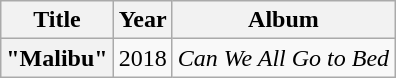<table class="wikitable plainrowheaders" style="text-align:center;">
<tr>
<th scope="col">Title</th>
<th scope="col">Year</th>
<th scope="col">Album</th>
</tr>
<tr>
<th scope="row">"Malibu"<br></th>
<td>2018</td>
<td><em>Can We All Go to Bed</em></td>
</tr>
</table>
